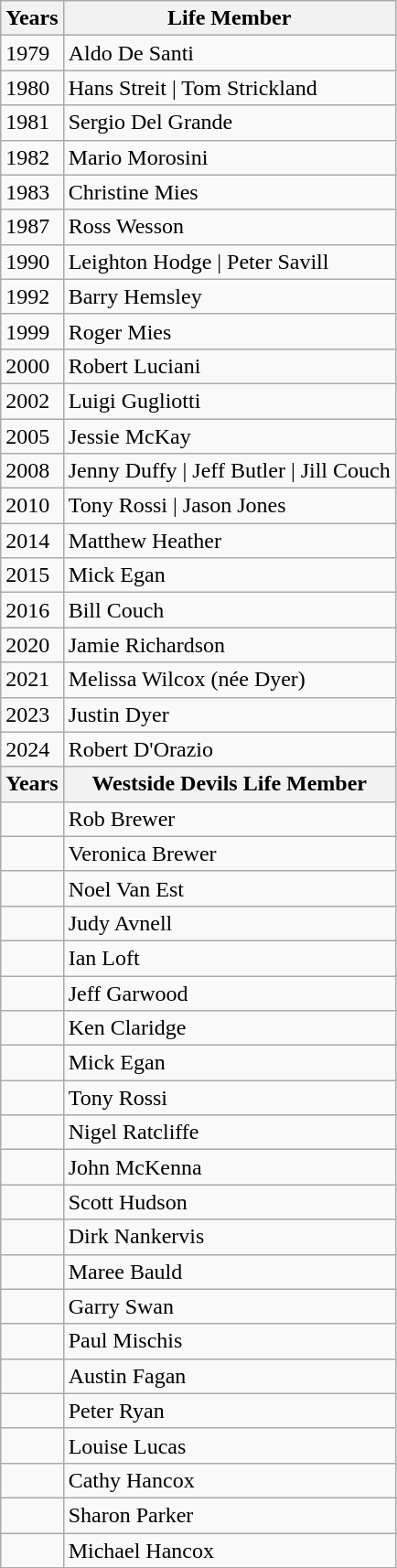<table class="wikitable">
<tr>
<th>Years</th>
<th>Life Member</th>
</tr>
<tr>
<td>1979</td>
<td> Aldo De Santi</td>
</tr>
<tr>
<td>1980</td>
<td> Hans Streit |  Tom Strickland</td>
</tr>
<tr>
<td>1981</td>
<td> Sergio Del Grande</td>
</tr>
<tr>
<td>1982</td>
<td> Mario Morosini</td>
</tr>
<tr>
<td>1983</td>
<td> Christine Mies</td>
</tr>
<tr>
<td>1987</td>
<td> Ross Wesson</td>
</tr>
<tr>
<td>1990</td>
<td> Leighton Hodge |  Peter Savill</td>
</tr>
<tr>
<td>1992</td>
<td> Barry Hemsley</td>
</tr>
<tr>
<td>1999</td>
<td> Roger Mies</td>
</tr>
<tr>
<td>2000</td>
<td> Robert Luciani</td>
</tr>
<tr>
<td>2002</td>
<td> Luigi Gugliotti</td>
</tr>
<tr>
<td>2005</td>
<td> Jessie McKay</td>
</tr>
<tr>
<td>2008</td>
<td> Jenny Duffy |  Jeff Butler |  Jill Couch</td>
</tr>
<tr>
<td>2010</td>
<td> Tony Rossi |  Jason Jones</td>
</tr>
<tr>
<td>2014</td>
<td> Matthew Heather</td>
</tr>
<tr>
<td>2015</td>
<td> Mick Egan</td>
</tr>
<tr>
<td>2016</td>
<td> Bill Couch</td>
</tr>
<tr>
<td>2020</td>
<td> Jamie Richardson</td>
</tr>
<tr>
<td>2021</td>
<td> Melissa Wilcox (née Dyer)</td>
</tr>
<tr>
<td>2023</td>
<td> Justin Dyer</td>
</tr>
<tr>
<td>2024</td>
<td> Robert D'Orazio</td>
</tr>
<tr>
<th>Years</th>
<th>Westside Devils Life Member</th>
</tr>
<tr>
<td></td>
<td> Rob Brewer</td>
</tr>
<tr>
<td></td>
<td> Veronica Brewer</td>
</tr>
<tr>
<td></td>
<td> Noel Van Est</td>
</tr>
<tr>
<td></td>
<td> Judy Avnell</td>
</tr>
<tr>
<td></td>
<td> Ian Loft</td>
</tr>
<tr>
<td></td>
<td> Jeff Garwood</td>
</tr>
<tr>
<td></td>
<td> Ken Claridge</td>
</tr>
<tr>
<td></td>
<td> Mick Egan</td>
</tr>
<tr>
<td></td>
<td> Tony Rossi</td>
</tr>
<tr>
<td></td>
<td> Nigel Ratcliffe</td>
</tr>
<tr>
<td></td>
<td> John McKenna</td>
</tr>
<tr>
<td></td>
<td> Scott Hudson</td>
</tr>
<tr>
<td></td>
<td> Dirk Nankervis</td>
</tr>
<tr>
<td></td>
<td> Maree Bauld</td>
</tr>
<tr>
<td></td>
<td> Garry Swan</td>
</tr>
<tr>
<td></td>
<td> Paul Mischis</td>
</tr>
<tr>
<td></td>
<td> Austin Fagan</td>
</tr>
<tr>
<td></td>
<td> Peter Ryan</td>
</tr>
<tr>
<td></td>
<td> Louise Lucas</td>
</tr>
<tr>
<td></td>
<td> Cathy Hancox</td>
</tr>
<tr>
<td></td>
<td> Sharon Parker</td>
</tr>
<tr>
<td></td>
<td> Michael Hancox</td>
</tr>
</table>
